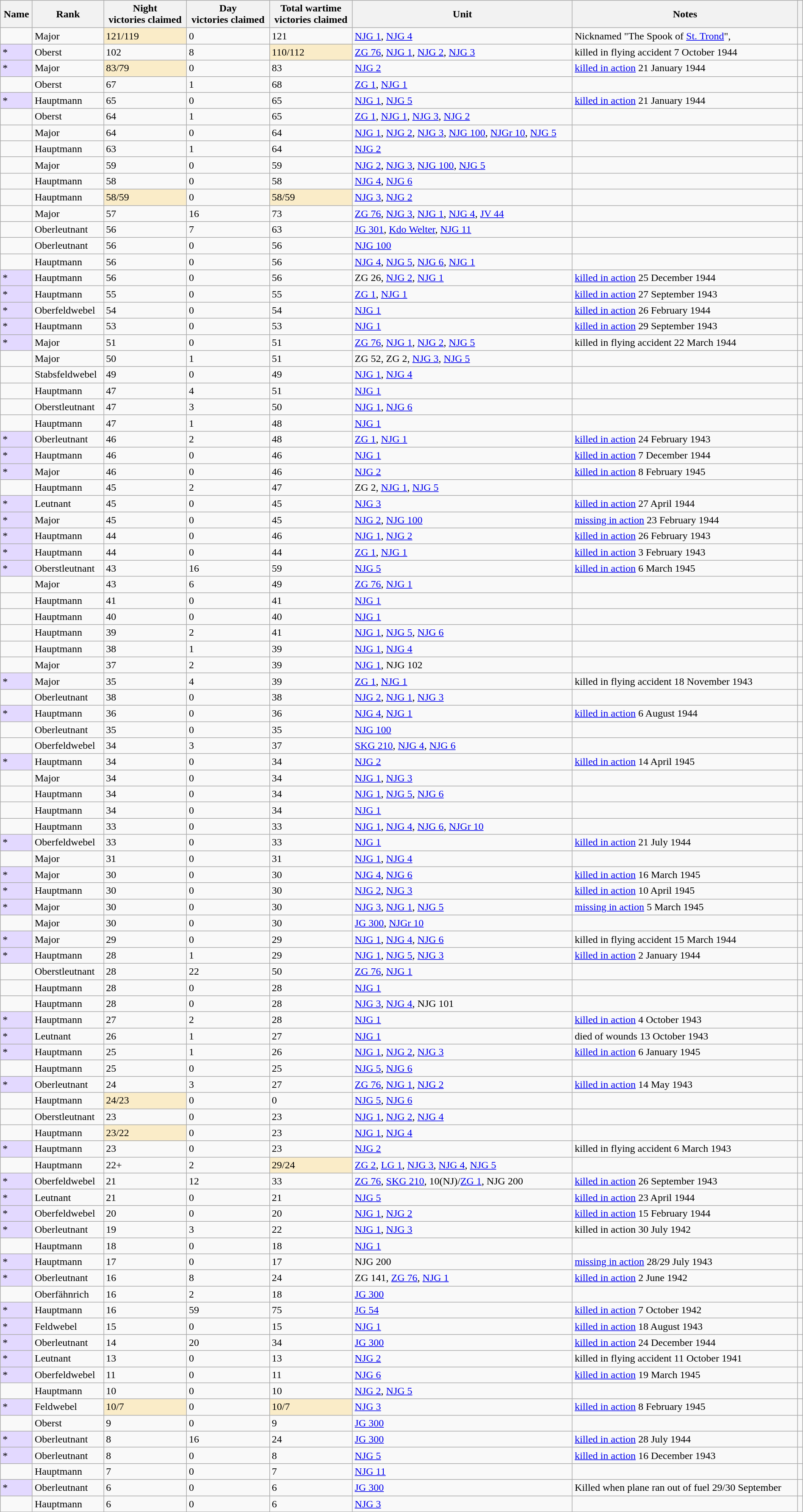<table class="wikitable sortable" style="width:100%;">
<tr>
<th>Name</th>
<th>Rank</th>
<th>Night<br>victories claimed</th>
<th>Day<br>victories claimed</th>
<th>Total wartime<br>victories claimed</th>
<th class="unsortable">Unit</th>
<th class="unsortable">Notes</th>
<th class="unsortable"></th>
</tr>
<tr>
<td></td>
<td>Major</td>
<td style="background:#faecc8" align="left">121/119</td>
<td>0</td>
<td>121</td>
<td><a href='#'>NJG 1</a>, <a href='#'>NJG 4</a></td>
<td>Nicknamed "The Spook of <a href='#'>St. Trond</a>",</td>
<td></td>
</tr>
<tr>
<td style="background:#e3d9ff;" align="left">*</td>
<td>Oberst</td>
<td>102</td>
<td>8</td>
<td style="background:#faecc8" align="left">110/112</td>
<td><a href='#'>ZG 76</a>, <a href='#'>NJG 1</a>, <a href='#'>NJG 2</a>, <a href='#'>NJG 3</a></td>
<td>killed in flying accident 7 October 1944</td>
<td></td>
</tr>
<tr>
<td style="background:#e3d9ff;" align="left">*</td>
<td>Major</td>
<td style="background:#faecc8" align="left">83/79</td>
<td>0</td>
<td>83</td>
<td><a href='#'>NJG 2</a></td>
<td><a href='#'>killed in action</a> 21 January 1944</td>
<td></td>
</tr>
<tr>
<td></td>
<td>Oberst</td>
<td>67</td>
<td>1</td>
<td>68</td>
<td><a href='#'>ZG 1</a>, <a href='#'>NJG 1</a></td>
<td></td>
<td></td>
</tr>
<tr>
<td style="background:#e3d9ff;" align="left">*</td>
<td>Hauptmann</td>
<td>65</td>
<td>0</td>
<td>65</td>
<td><a href='#'>NJG 1</a>, <a href='#'>NJG 5</a></td>
<td><a href='#'>killed in action</a> 21 January 1944</td>
<td></td>
</tr>
<tr>
<td></td>
<td>Oberst</td>
<td>64</td>
<td>1</td>
<td>65</td>
<td><a href='#'>ZG 1</a>, <a href='#'>NJG 1</a>, <a href='#'>NJG 3</a>, <a href='#'>NJG 2</a></td>
<td></td>
<td></td>
</tr>
<tr>
<td></td>
<td>Major</td>
<td>64</td>
<td>0</td>
<td>64</td>
<td><a href='#'>NJG 1</a>, <a href='#'>NJG 2</a>, <a href='#'>NJG 3</a>, <a href='#'>NJG 100</a>, <a href='#'>NJGr 10</a>, <a href='#'>NJG 5</a></td>
<td></td>
<td></td>
</tr>
<tr>
<td></td>
<td>Hauptmann</td>
<td>63</td>
<td>1</td>
<td>64</td>
<td><a href='#'>NJG 2</a></td>
<td></td>
<td></td>
</tr>
<tr>
<td></td>
<td>Major</td>
<td>59</td>
<td>0</td>
<td>59</td>
<td><a href='#'>NJG 2</a>, <a href='#'>NJG 3</a>, <a href='#'>NJG 100</a>, <a href='#'>NJG 5</a></td>
<td></td>
<td></td>
</tr>
<tr>
<td></td>
<td>Hauptmann</td>
<td>58</td>
<td>0</td>
<td>58</td>
<td><a href='#'>NJG 4</a>, <a href='#'>NJG 6</a></td>
<td></td>
<td></td>
</tr>
<tr>
<td></td>
<td>Hauptmann</td>
<td style="background:#faecc8" align="left">58/59</td>
<td>0</td>
<td style="background:#faecc8" align="left">58/59</td>
<td><a href='#'>NJG 3</a>, <a href='#'>NJG 2</a></td>
<td></td>
<td></td>
</tr>
<tr>
<td></td>
<td>Major</td>
<td>57</td>
<td>16</td>
<td>73</td>
<td><a href='#'>ZG 76</a>, <a href='#'>NJG 3</a>, <a href='#'>NJG 1</a>, <a href='#'>NJG 4</a>, <a href='#'>JV 44</a></td>
<td></td>
<td></td>
</tr>
<tr>
<td></td>
<td>Oberleutnant</td>
<td>56</td>
<td>7</td>
<td>63</td>
<td><a href='#'>JG 301</a>, <a href='#'>Kdo Welter</a>, <a href='#'>NJG 11</a></td>
<td></td>
<td></td>
</tr>
<tr>
<td></td>
<td>Oberleutnant</td>
<td>56</td>
<td>0</td>
<td>56</td>
<td><a href='#'>NJG 100</a></td>
<td></td>
<td></td>
</tr>
<tr>
<td></td>
<td>Hauptmann</td>
<td>56</td>
<td>0</td>
<td>56</td>
<td><a href='#'>NJG 4</a>, <a href='#'>NJG 5</a>, <a href='#'>NJG 6</a>, <a href='#'>NJG 1</a></td>
<td></td>
<td></td>
</tr>
<tr>
<td style="background:#e3d9ff;" align="left">*</td>
<td>Hauptmann</td>
<td>56</td>
<td>0</td>
<td>56</td>
<td>ZG 26, <a href='#'>NJG 2</a>, <a href='#'>NJG 1</a></td>
<td><a href='#'>killed in action</a> 25 December 1944</td>
<td></td>
</tr>
<tr>
<td style="background:#e3d9ff;" align="left">*</td>
<td>Hauptmann</td>
<td>55</td>
<td>0</td>
<td>55</td>
<td><a href='#'>ZG 1</a>, <a href='#'>NJG 1</a></td>
<td><a href='#'>killed in action</a> 27 September 1943</td>
<td></td>
</tr>
<tr>
<td style="background:#e3d9ff;" align="left">*</td>
<td>Oberfeldwebel</td>
<td>54</td>
<td>0</td>
<td>54</td>
<td><a href='#'>NJG 1</a></td>
<td><a href='#'>killed in action</a> 26 February 1944</td>
<td></td>
</tr>
<tr>
<td style="background:#e3d9ff;" align="left">*</td>
<td>Hauptmann</td>
<td>53</td>
<td>0</td>
<td>53</td>
<td><a href='#'>NJG 1</a></td>
<td><a href='#'>killed in action</a> 29 September 1943</td>
<td></td>
</tr>
<tr>
<td style="background:#e3d9ff;" align="left">*</td>
<td>Major</td>
<td>51</td>
<td>0</td>
<td>51</td>
<td><a href='#'>ZG 76</a>, <a href='#'>NJG 1</a>, <a href='#'>NJG 2</a>, <a href='#'>NJG 5</a></td>
<td>killed in flying accident 22 March 1944</td>
<td></td>
</tr>
<tr>
<td></td>
<td>Major</td>
<td>50</td>
<td>1</td>
<td>51</td>
<td>ZG 52, ZG 2, <a href='#'>NJG 3</a>, <a href='#'>NJG 5</a></td>
<td></td>
<td></td>
</tr>
<tr>
<td></td>
<td>Stabsfeldwebel</td>
<td>49</td>
<td>0</td>
<td>49</td>
<td><a href='#'>NJG 1</a>, <a href='#'>NJG 4</a></td>
<td></td>
<td></td>
</tr>
<tr>
<td></td>
<td>Hauptmann</td>
<td>47</td>
<td>4</td>
<td>51</td>
<td><a href='#'>NJG 1</a></td>
<td></td>
<td></td>
</tr>
<tr>
<td></td>
<td>Oberstleutnant</td>
<td>47</td>
<td>3</td>
<td>50</td>
<td><a href='#'>NJG 1</a>, <a href='#'>NJG 6</a></td>
<td></td>
<td></td>
</tr>
<tr>
<td></td>
<td>Hauptmann</td>
<td>47</td>
<td>1</td>
<td>48</td>
<td><a href='#'>NJG 1</a></td>
<td></td>
<td></td>
</tr>
<tr>
<td style="background:#e3d9ff;" align="left">*</td>
<td>Oberleutnant</td>
<td>46</td>
<td>2</td>
<td>48</td>
<td><a href='#'>ZG 1</a>, <a href='#'>NJG 1</a></td>
<td><a href='#'>killed in action</a> 24 February 1943</td>
<td></td>
</tr>
<tr>
<td style="background:#e3d9ff;" align="left">*</td>
<td>Hauptmann</td>
<td>46</td>
<td>0</td>
<td>46</td>
<td><a href='#'>NJG 1</a></td>
<td><a href='#'>killed in action</a> 7 December 1944</td>
<td></td>
</tr>
<tr>
<td style="background:#e3d9ff;" align="left">*</td>
<td>Major</td>
<td>46</td>
<td>0</td>
<td>46</td>
<td><a href='#'>NJG 2</a></td>
<td><a href='#'>killed in action</a> 8 February 1945</td>
<td></td>
</tr>
<tr>
<td></td>
<td>Hauptmann</td>
<td>45</td>
<td>2</td>
<td>47</td>
<td>ZG 2, <a href='#'>NJG 1</a>, <a href='#'>NJG 5</a></td>
<td></td>
<td></td>
</tr>
<tr>
<td style="background:#e3d9ff;" align="left">*</td>
<td>Leutnant</td>
<td>45</td>
<td>0</td>
<td>45</td>
<td><a href='#'>NJG 3</a></td>
<td><a href='#'>killed in action</a> 27 April 1944</td>
<td></td>
</tr>
<tr>
<td style="background:#e3d9ff;" align="left">*</td>
<td>Major</td>
<td>45</td>
<td>0</td>
<td>45</td>
<td><a href='#'>NJG 2</a>, <a href='#'>NJG 100</a></td>
<td><a href='#'>missing in action</a> 23 February 1944</td>
<td></td>
</tr>
<tr>
<td style="background:#e3d9ff;" align="left">*</td>
<td>Hauptmann</td>
<td>44</td>
<td>0</td>
<td>46</td>
<td><a href='#'>NJG 1</a>, <a href='#'>NJG 2</a></td>
<td><a href='#'>killed in action</a> 26 February 1943</td>
<td></td>
</tr>
<tr>
<td style="background:#e3d9ff;" align="left">*</td>
<td>Hauptmann</td>
<td>44</td>
<td>0</td>
<td>44</td>
<td><a href='#'>ZG 1</a>, <a href='#'>NJG 1</a></td>
<td><a href='#'>killed in action</a> 3 February 1943</td>
<td></td>
</tr>
<tr>
<td style="background:#e3d9ff;" align="left">*</td>
<td>Oberstleutnant</td>
<td>43</td>
<td>16</td>
<td>59</td>
<td><a href='#'>NJG 5</a></td>
<td><a href='#'>killed in action</a> 6 March 1945</td>
<td></td>
</tr>
<tr>
<td></td>
<td>Major</td>
<td>43</td>
<td>6</td>
<td>49</td>
<td><a href='#'>ZG 76</a>, <a href='#'>NJG 1</a></td>
<td></td>
<td></td>
</tr>
<tr>
<td></td>
<td>Hauptmann</td>
<td>41</td>
<td>0</td>
<td>41</td>
<td><a href='#'>NJG 1</a></td>
<td></td>
<td></td>
</tr>
<tr>
<td></td>
<td>Hauptmann</td>
<td>40</td>
<td>0</td>
<td>40</td>
<td><a href='#'>NJG 1</a></td>
<td></td>
<td></td>
</tr>
<tr>
<td></td>
<td>Hauptmann</td>
<td>39</td>
<td>2</td>
<td>41</td>
<td><a href='#'>NJG 1</a>, <a href='#'>NJG 5</a>, <a href='#'>NJG 6</a></td>
<td></td>
<td></td>
</tr>
<tr>
<td></td>
<td>Hauptmann</td>
<td>38</td>
<td>1</td>
<td>39</td>
<td><a href='#'>NJG 1</a>, <a href='#'>NJG 4</a></td>
<td></td>
<td></td>
</tr>
<tr>
<td></td>
<td>Major</td>
<td>37</td>
<td>2</td>
<td>39</td>
<td><a href='#'>NJG 1</a>, NJG 102</td>
<td></td>
<td></td>
</tr>
<tr>
<td style="background:#e3d9ff;" align="left">*</td>
<td>Major</td>
<td>35</td>
<td>4</td>
<td>39</td>
<td><a href='#'>ZG 1</a>, <a href='#'>NJG 1</a></td>
<td>killed in flying accident 18 November 1943</td>
<td></td>
</tr>
<tr>
<td></td>
<td>Oberleutnant</td>
<td>38</td>
<td>0</td>
<td>38</td>
<td><a href='#'>NJG 2</a>, <a href='#'>NJG 1</a>, <a href='#'>NJG 3</a></td>
<td></td>
<td></td>
</tr>
<tr>
<td style="background:#e3d9ff;" align="left">*</td>
<td>Hauptmann</td>
<td>36</td>
<td>0</td>
<td>36</td>
<td><a href='#'>NJG 4</a>, <a href='#'>NJG 1</a></td>
<td><a href='#'>killed in action</a> 6 August 1944</td>
<td></td>
</tr>
<tr>
<td></td>
<td>Oberleutnant</td>
<td>35</td>
<td>0</td>
<td>35</td>
<td><a href='#'>NJG 100</a></td>
<td></td>
<td></td>
</tr>
<tr>
<td></td>
<td>Oberfeldwebel</td>
<td>34</td>
<td>3</td>
<td>37</td>
<td><a href='#'>SKG 210</a>, <a href='#'>NJG 4</a>, <a href='#'>NJG 6</a></td>
<td></td>
<td></td>
</tr>
<tr>
<td style="background:#e3d9ff;" align="left">*</td>
<td>Hauptmann</td>
<td>34</td>
<td>0</td>
<td>34</td>
<td><a href='#'>NJG 2</a></td>
<td><a href='#'>killed in action</a> 14 April 1945</td>
<td></td>
</tr>
<tr>
<td></td>
<td>Major</td>
<td>34</td>
<td>0</td>
<td>34</td>
<td><a href='#'>NJG 1</a>, <a href='#'>NJG 3</a></td>
<td></td>
<td></td>
</tr>
<tr>
<td></td>
<td>Hauptmann</td>
<td>34</td>
<td>0</td>
<td>34</td>
<td><a href='#'>NJG 1</a>, <a href='#'>NJG 5</a>, <a href='#'>NJG 6</a></td>
<td></td>
<td></td>
</tr>
<tr>
<td></td>
<td>Hauptmann</td>
<td>34</td>
<td>0</td>
<td>34</td>
<td><a href='#'>NJG 1</a></td>
<td></td>
<td></td>
</tr>
<tr>
<td></td>
<td>Hauptmann</td>
<td>33</td>
<td>0</td>
<td>33</td>
<td><a href='#'>NJG 1</a>, <a href='#'>NJG 4</a>, <a href='#'>NJG 6</a>, <a href='#'>NJGr 10</a></td>
<td></td>
<td></td>
</tr>
<tr>
<td style="background:#e3d9ff;" align="left">*</td>
<td>Oberfeldwebel</td>
<td>33</td>
<td>0</td>
<td>33</td>
<td><a href='#'>NJG 1</a></td>
<td><a href='#'>killed in action</a> 21 July 1944</td>
<td></td>
</tr>
<tr>
<td></td>
<td>Major</td>
<td>31</td>
<td>0</td>
<td>31</td>
<td><a href='#'>NJG 1</a>, <a href='#'>NJG 4</a></td>
<td></td>
<td></td>
</tr>
<tr>
<td style="background:#e3d9ff;" align="left">*</td>
<td>Major</td>
<td>30</td>
<td>0</td>
<td>30</td>
<td><a href='#'>NJG 4</a>, <a href='#'>NJG 6</a></td>
<td><a href='#'>killed in action</a> 16 March 1945</td>
<td></td>
</tr>
<tr>
<td style="background:#e3d9ff;" align="left">*</td>
<td>Hauptmann</td>
<td>30</td>
<td>0</td>
<td>30</td>
<td><a href='#'>NJG 2</a>, <a href='#'>NJG 3</a></td>
<td><a href='#'>killed in action</a> 10 April 1945</td>
<td></td>
</tr>
<tr>
<td style="background:#e3d9ff;" align="left">*</td>
<td>Major</td>
<td>30</td>
<td>0</td>
<td>30</td>
<td><a href='#'>NJG 3</a>, <a href='#'>NJG 1</a>, <a href='#'>NJG 5</a></td>
<td><a href='#'>missing in action</a> 5 March 1945</td>
<td></td>
</tr>
<tr>
<td></td>
<td>Major</td>
<td>30</td>
<td>0</td>
<td>30</td>
<td><a href='#'>JG 300</a>, <a href='#'>NJGr 10</a></td>
<td></td>
<td></td>
</tr>
<tr>
<td style="background:#e3d9ff;" align="left">*</td>
<td>Major</td>
<td>29</td>
<td>0</td>
<td>29</td>
<td><a href='#'>NJG 1</a>, <a href='#'>NJG 4</a>, <a href='#'>NJG 6</a></td>
<td>killed in flying accident 15 March 1944</td>
<td></td>
</tr>
<tr>
<td style="background:#e3d9ff;" align="left">*</td>
<td>Hauptmann</td>
<td>28</td>
<td>1</td>
<td>29</td>
<td><a href='#'>NJG 1</a>, <a href='#'>NJG 5</a>, <a href='#'>NJG 3</a></td>
<td><a href='#'>killed in action</a> 2 January 1944</td>
<td></td>
</tr>
<tr>
<td></td>
<td>Oberstleutnant</td>
<td>28</td>
<td>22</td>
<td>50</td>
<td><a href='#'>ZG 76</a>, <a href='#'>NJG 1</a></td>
<td></td>
<td></td>
</tr>
<tr>
<td></td>
<td>Hauptmann</td>
<td>28</td>
<td>0</td>
<td>28</td>
<td><a href='#'>NJG 1</a></td>
<td></td>
<td></td>
</tr>
<tr>
<td></td>
<td>Hauptmann</td>
<td>28</td>
<td>0</td>
<td>28</td>
<td><a href='#'>NJG 3</a>, <a href='#'>NJG 4</a>, NJG 101</td>
<td></td>
<td></td>
</tr>
<tr>
<td style="background:#e3d9ff;" align="left">*</td>
<td>Hauptmann</td>
<td>27</td>
<td>2</td>
<td>28</td>
<td><a href='#'>NJG 1</a></td>
<td><a href='#'>killed in action</a> 4 October 1943</td>
<td></td>
</tr>
<tr>
<td style="background:#e3d9ff;" align="left">*</td>
<td>Leutnant</td>
<td>26</td>
<td>1</td>
<td>27</td>
<td><a href='#'>NJG 1</a></td>
<td>died of wounds 13 October 1943</td>
<td></td>
</tr>
<tr>
<td style="background:#e3d9ff;" align="left">*</td>
<td>Hauptmann</td>
<td>25</td>
<td>1</td>
<td>26</td>
<td><a href='#'>NJG 1</a>, <a href='#'>NJG 2</a>, <a href='#'>NJG 3</a></td>
<td><a href='#'>killed in action</a> 6 January 1945</td>
<td></td>
</tr>
<tr>
<td></td>
<td>Hauptmann</td>
<td>25</td>
<td>0</td>
<td>25</td>
<td><a href='#'>NJG 5</a>, <a href='#'>NJG 6</a></td>
<td></td>
<td></td>
</tr>
<tr>
<td style="background:#e3d9ff;" align="left">*</td>
<td>Oberleutnant</td>
<td>24</td>
<td>3</td>
<td>27</td>
<td><a href='#'>ZG 76</a>, <a href='#'>NJG 1</a>, <a href='#'>NJG 2</a></td>
<td><a href='#'>killed in action</a> 14 May 1943</td>
<td></td>
</tr>
<tr>
<td></td>
<td>Hauptmann</td>
<td style="background:#faecc8" align="left">24/23</td>
<td>0</td>
<td>0</td>
<td><a href='#'>NJG 5</a>, <a href='#'>NJG 6</a></td>
<td></td>
<td></td>
</tr>
<tr>
<td></td>
<td>Oberstleutnant</td>
<td>23</td>
<td>0</td>
<td>23</td>
<td><a href='#'>NJG 1</a>, <a href='#'>NJG 2</a>, <a href='#'>NJG 4</a></td>
<td></td>
<td></td>
</tr>
<tr>
<td></td>
<td>Hauptmann</td>
<td style="background:#faecc8" align="left">23/22</td>
<td>0</td>
<td>23</td>
<td><a href='#'>NJG 1</a>, <a href='#'>NJG 4</a></td>
<td></td>
<td></td>
</tr>
<tr>
<td style="background:#e3d9ff;" align="left">*</td>
<td>Hauptmann</td>
<td>23</td>
<td>0</td>
<td>23</td>
<td><a href='#'>NJG 2</a></td>
<td>killed in flying accident 6 March 1943</td>
<td></td>
</tr>
<tr>
<td></td>
<td>Hauptmann</td>
<td>22+</td>
<td>2</td>
<td style="background:#faecc8" align="left">29/24</td>
<td><a href='#'>ZG 2</a>, <a href='#'>LG 1</a>, <a href='#'>NJG 3</a>, <a href='#'>NJG 4</a>, <a href='#'>NJG 5</a></td>
<td></td>
<td></td>
</tr>
<tr>
<td style="background:#e3d9ff;" align="left">*</td>
<td>Oberfeldwebel</td>
<td>21</td>
<td>12</td>
<td>33</td>
<td><a href='#'>ZG 76</a>, <a href='#'>SKG 210</a>, 10(NJ)/<a href='#'>ZG 1</a>, NJG 200</td>
<td><a href='#'>killed in action</a> 26 September 1943</td>
<td></td>
</tr>
<tr>
<td style="background:#e3d9ff;" align="left">*</td>
<td>Leutnant</td>
<td>21</td>
<td>0</td>
<td>21</td>
<td><a href='#'>NJG 5</a></td>
<td><a href='#'>killed in action</a> 23 April 1944</td>
<td></td>
</tr>
<tr>
<td style="background:#e3d9ff;" align="left">*</td>
<td>Oberfeldwebel</td>
<td>20</td>
<td>0</td>
<td>20</td>
<td><a href='#'>NJG 1</a>, <a href='#'>NJG 2</a></td>
<td><a href='#'>killed in action</a> 15 February 1944</td>
<td></td>
</tr>
<tr>
<td style="background:#e3d9ff;" align="left">*</td>
<td>Oberleutnant</td>
<td>19</td>
<td>3</td>
<td>22</td>
<td><a href='#'>NJG 1</a>, <a href='#'>NJG 3</a></td>
<td>killed in action 30 July 1942</td>
<td></td>
</tr>
<tr>
<td></td>
<td>Hauptmann</td>
<td>18</td>
<td>0</td>
<td>18</td>
<td><a href='#'>NJG 1</a></td>
<td></td>
<td></td>
</tr>
<tr>
<td style="background:#e3d9ff;" align="left">*</td>
<td>Hauptmann</td>
<td>17</td>
<td>0</td>
<td>17</td>
<td>NJG 200</td>
<td><a href='#'>missing in action</a> 28/29 July 1943</td>
<td></td>
</tr>
<tr>
<td style="background:#e3d9ff;" align="left">*</td>
<td>Oberleutnant</td>
<td>16</td>
<td>8</td>
<td>24</td>
<td>ZG 141, <a href='#'>ZG 76</a>, <a href='#'>NJG 1</a></td>
<td><a href='#'>killed in action</a> 2 June 1942</td>
<td></td>
</tr>
<tr>
<td></td>
<td>Oberfähnrich</td>
<td>16</td>
<td>2</td>
<td>18</td>
<td><a href='#'>JG 300</a></td>
<td></td>
<td></td>
</tr>
<tr>
<td style="background:#e3d9ff;" align="left">*</td>
<td>Hauptmann</td>
<td>16</td>
<td>59</td>
<td>75</td>
<td><a href='#'>JG 54</a></td>
<td><a href='#'>killed in action</a> 7 October 1942</td>
<td></td>
</tr>
<tr>
<td style="background:#e3d9ff;" align="left">*</td>
<td>Feldwebel</td>
<td>15</td>
<td>0</td>
<td>15</td>
<td><a href='#'>NJG 1</a></td>
<td><a href='#'>killed in action</a> 18 August 1943</td>
<td></td>
</tr>
<tr>
<td style="background:#e3d9ff;" align="left">*</td>
<td>Oberleutnant</td>
<td>14</td>
<td>20</td>
<td>34</td>
<td><a href='#'>JG 300</a></td>
<td><a href='#'>killed in action</a> 24 December 1944</td>
<td></td>
</tr>
<tr>
<td style="background:#e3d9ff;" align="left">*</td>
<td>Leutnant</td>
<td>13</td>
<td>0</td>
<td>13</td>
<td><a href='#'>NJG 2</a></td>
<td>killed in flying accident 11 October 1941</td>
<td></td>
</tr>
<tr>
<td style="background:#e3d9ff;" align="left">*</td>
<td>Oberfeldwebel</td>
<td>11</td>
<td>0</td>
<td>11</td>
<td><a href='#'>NJG 6</a></td>
<td><a href='#'>killed in action</a> 19 March 1945</td>
<td></td>
</tr>
<tr>
<td></td>
<td>Hauptmann</td>
<td>10</td>
<td>0</td>
<td>10</td>
<td><a href='#'>NJG 2</a>, <a href='#'>NJG 5</a></td>
<td></td>
<td></td>
</tr>
<tr>
<td style="background:#e3d9ff;" align="left">*</td>
<td>Feldwebel</td>
<td style="background:#faecc8" align="left">10/7</td>
<td>0</td>
<td style="background:#faecc8" align="left">10/7</td>
<td><a href='#'>NJG 3</a></td>
<td><a href='#'>killed in action</a> 8 February 1945</td>
<td></td>
</tr>
<tr>
<td></td>
<td>Oberst</td>
<td>9</td>
<td>0</td>
<td>9</td>
<td><a href='#'>JG 300</a></td>
<td></td>
<td></td>
</tr>
<tr>
<td style="background:#e3d9ff;" align="left">*</td>
<td>Oberleutnant</td>
<td>8</td>
<td>16</td>
<td>24</td>
<td><a href='#'>JG 300</a></td>
<td><a href='#'>killed in action</a> 28 July 1944</td>
<td></td>
</tr>
<tr>
<td style="background:#e3d9ff;" align="left">*</td>
<td>Oberleutnant</td>
<td>8</td>
<td>0</td>
<td>8</td>
<td><a href='#'>NJG 5</a></td>
<td><a href='#'>killed in action</a> 16 December 1943</td>
<td></td>
</tr>
<tr>
<td></td>
<td>Hauptmann</td>
<td>7</td>
<td>0</td>
<td>7</td>
<td><a href='#'>NJG 11</a></td>
<td></td>
<td></td>
</tr>
<tr>
<td style="background:#e3d9ff;" align="left">*</td>
<td>Oberleutnant</td>
<td>6</td>
<td>0</td>
<td>6</td>
<td><a href='#'>JG 300</a></td>
<td>Killed when plane ran out of fuel 29/30 September</td>
<td></td>
</tr>
<tr>
<td></td>
<td>Hauptmann</td>
<td>6</td>
<td>0</td>
<td>6</td>
<td><a href='#'>NJG 3</a></td>
<td></td>
<td></td>
</tr>
</table>
